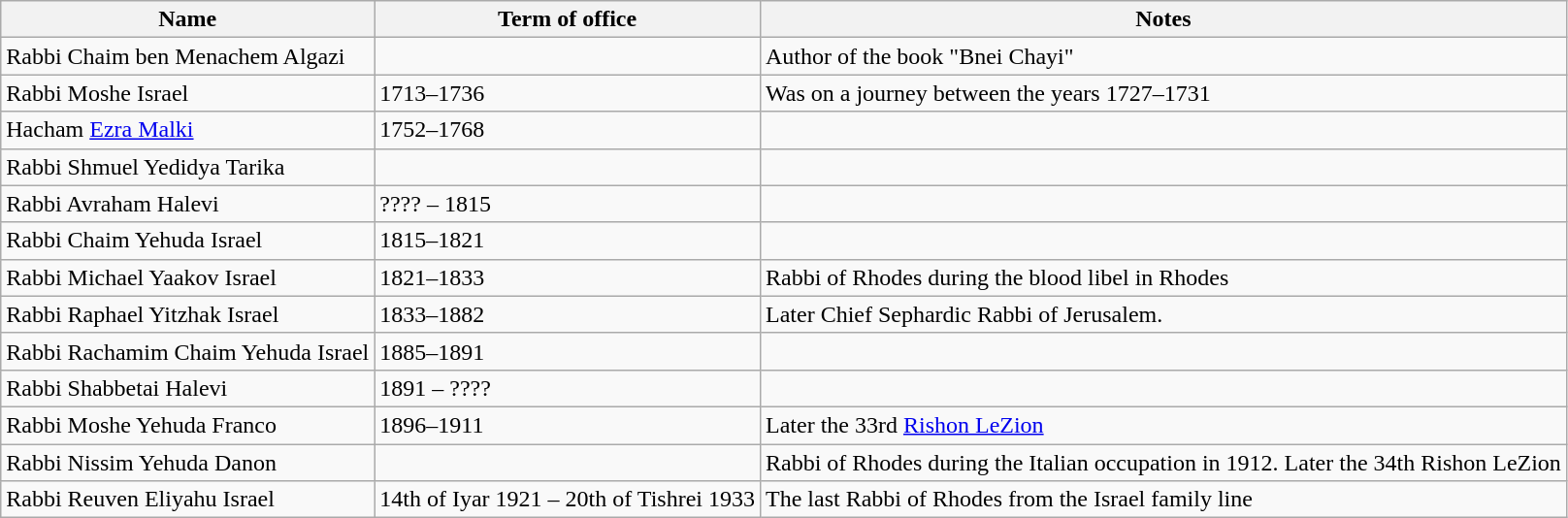<table class="wikitable">
<tr>
<th>Name</th>
<th>Term  of office</th>
<th>Notes</th>
</tr>
<tr>
<td>Rabbi Chaim ben Menachem Algazi</td>
<td></td>
<td>Author of the book "Bnei Chayi"</td>
</tr>
<tr>
<td>Rabbi Moshe Israel</td>
<td>1713–1736</td>
<td>Was on a journey between the years 1727–1731</td>
</tr>
<tr>
<td>Hacham <a href='#'>Ezra Malki</a></td>
<td>1752–1768</td>
<td></td>
</tr>
<tr>
<td>Rabbi Shmuel Yedidya Tarika</td>
<td></td>
<td></td>
</tr>
<tr>
<td>Rabbi Avraham Halevi</td>
<td>???? – 1815</td>
<td></td>
</tr>
<tr>
<td>Rabbi Chaim Yehuda Israel</td>
<td>1815–1821</td>
<td></td>
</tr>
<tr>
<td>Rabbi Michael Yaakov Israel</td>
<td>1821–1833</td>
<td>Rabbi of Rhodes during the blood libel in Rhodes</td>
</tr>
<tr>
<td>Rabbi Raphael Yitzhak Israel</td>
<td>1833–1882</td>
<td>Later Chief Sephardic Rabbi of Jerusalem.</td>
</tr>
<tr>
<td>Rabbi Rachamim Chaim Yehuda Israel</td>
<td>1885–1891</td>
<td></td>
</tr>
<tr>
<td>Rabbi Shabbetai Halevi</td>
<td>1891 – ????</td>
<td></td>
</tr>
<tr>
<td>Rabbi Moshe Yehuda Franco</td>
<td>1896–1911</td>
<td>Later the 33rd <a href='#'>Rishon LeZion</a></td>
</tr>
<tr>
<td>Rabbi Nissim Yehuda Danon</td>
<td></td>
<td>Rabbi of Rhodes during the Italian occupation in 1912. Later the 34th Rishon LeZion</td>
</tr>
<tr>
<td>Rabbi Reuven Eliyahu Israel</td>
<td>14th of Iyar 1921 – 20th of Tishrei 1933</td>
<td>The last Rabbi of Rhodes from the Israel family line</td>
</tr>
</table>
